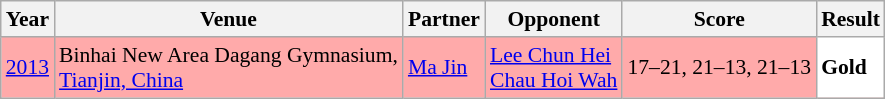<table class="sortable wikitable" style="font-size: 90%;">
<tr>
<th>Year</th>
<th>Venue</th>
<th>Partner</th>
<th>Opponent</th>
<th>Score</th>
<th>Result</th>
</tr>
<tr style="background:#FFAAAA">
<td align="center"><a href='#'>2013</a></td>
<td align="left">Binhai New Area Dagang Gymnasium,<br><a href='#'>Tianjin, China</a></td>
<td align="left"> <a href='#'>Ma Jin</a></td>
<td align="left"> <a href='#'>Lee Chun Hei</a> <br>  <a href='#'>Chau Hoi Wah</a></td>
<td align="left">17–21, 21–13, 21–13</td>
<td style="text-align:left; background:white"> <strong>Gold</strong></td>
</tr>
</table>
